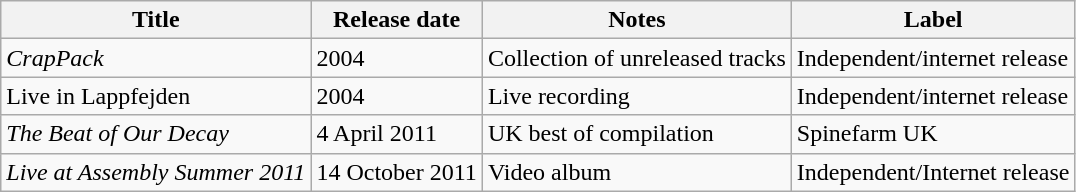<table class="wikitable">
<tr>
<th>Title</th>
<th>Release date</th>
<th>Notes</th>
<th>Label</th>
</tr>
<tr>
<td><em>CrapPack</em></td>
<td>2004</td>
<td>Collection of unreleased tracks</td>
<td>Independent/internet release</td>
</tr>
<tr>
<td>Live in Lappfejden</td>
<td>2004</td>
<td>Live recording</td>
<td>Independent/internet release</td>
</tr>
<tr>
<td><em>The Beat of Our Decay</em></td>
<td>4 April 2011</td>
<td>UK best of compilation</td>
<td>Spinefarm UK</td>
</tr>
<tr>
<td><em>Live at Assembly Summer 2011</em></td>
<td>14 October 2011</td>
<td>Video album</td>
<td>Independent/Internet release</td>
</tr>
</table>
